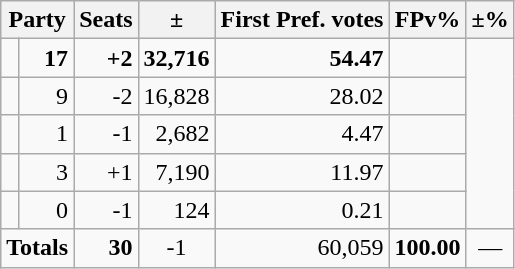<table class=wikitable>
<tr>
<th colspan=2 align=center>Party</th>
<th valign=top>Seats</th>
<th valign=top>±</th>
<th valign=top>First Pref. votes</th>
<th valign=top>FPv%</th>
<th valign=top>±%</th>
</tr>
<tr>
<td></td>
<td align=right><strong>17</strong></td>
<td align=right><strong>+2</strong></td>
<td align=right><strong>32,716</strong></td>
<td align=right><strong>54.47</strong></td>
<td align=right></td>
</tr>
<tr>
<td></td>
<td align=right>9</td>
<td align=right>-2</td>
<td align=right>16,828</td>
<td align=right>28.02</td>
<td align=right></td>
</tr>
<tr>
<td></td>
<td align=right>1</td>
<td align=right>-1</td>
<td align=right>2,682</td>
<td align=right>4.47</td>
<td align=right></td>
</tr>
<tr>
<td></td>
<td align=right>3</td>
<td align=right>+1</td>
<td align=right>7,190</td>
<td align=right>11.97</td>
<td align=right></td>
</tr>
<tr>
<td></td>
<td align=right>0</td>
<td align=right>-1</td>
<td align=right>124</td>
<td align=right>0.21</td>
<td align=right></td>
</tr>
<tr>
<td colspan=2 align=center><strong>Totals</strong></td>
<td align=right><strong>30</strong></td>
<td align=center>-1</td>
<td align=right>60,059</td>
<td align=center><strong>100.00</strong></td>
<td align=center>—</td>
</tr>
</table>
